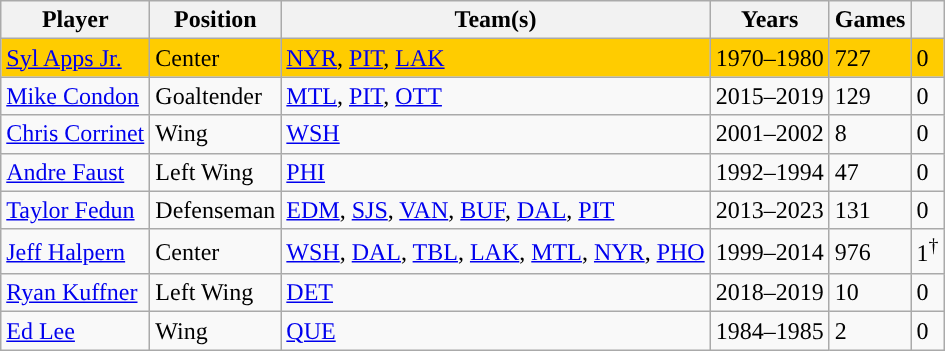<table class="wikitable sortable">
<tr>
<th>Player</th>
<th>Position</th>
<th>Team(s)</th>
<th>Years</th>
<th>Games</th>
<th><a href='#'></a></th>
</tr>
<tr bgcolor=#FFCC00>
<td><a href='#'>Syl Apps Jr.</a></td>
<td>Center</td>
<td><a href='#'>NYR</a>, <a href='#'>PIT</a>, <a href='#'>LAK</a></td>
<td>1970–1980</td>
<td>727</td>
<td>0</td>
</tr>
<tr>
<td><a href='#'>Mike Condon</a></td>
<td>Goaltender</td>
<td><a href='#'>MTL</a>, <a href='#'>PIT</a>, <a href='#'>OTT</a></td>
<td>2015–2019</td>
<td>129</td>
<td>0</td>
</tr>
<tr>
<td><a href='#'>Chris Corrinet</a></td>
<td>Wing</td>
<td><a href='#'>WSH</a></td>
<td>2001–2002</td>
<td>8</td>
<td>0</td>
</tr>
<tr>
<td><a href='#'>Andre Faust</a></td>
<td>Left Wing</td>
<td><a href='#'>PHI</a></td>
<td>1992–1994</td>
<td>47</td>
<td>0</td>
</tr>
<tr>
<td><a href='#'>Taylor Fedun</a></td>
<td>Defenseman</td>
<td><a href='#'>EDM</a>, <a href='#'>SJS</a>, <a href='#'>VAN</a>, <a href='#'>BUF</a>, <a href='#'>DAL</a>, <a href='#'>PIT</a></td>
<td>2013–2023</td>
<td>131</td>
<td>0</td>
</tr>
<tr>
<td><a href='#'>Jeff Halpern</a></td>
<td>Center</td>
<td><a href='#'>WSH</a>, <a href='#'>DAL</a>, <a href='#'>TBL</a>, <a href='#'>LAK</a>, <a href='#'>MTL</a>, <a href='#'>NYR</a>, <a href='#'>PHO</a></td>
<td>1999–2014</td>
<td>976</td>
<td>1<sup>†</sup></td>
</tr>
<tr>
<td><a href='#'>Ryan Kuffner</a></td>
<td>Left Wing</td>
<td><a href='#'>DET</a></td>
<td>2018–2019</td>
<td>10</td>
<td>0</td>
</tr>
<tr>
<td><a href='#'>Ed Lee</a></td>
<td>Wing</td>
<td><a href='#'>QUE</a></td>
<td>1984–1985</td>
<td>2</td>
<td>0</td>
</tr>
</table>
